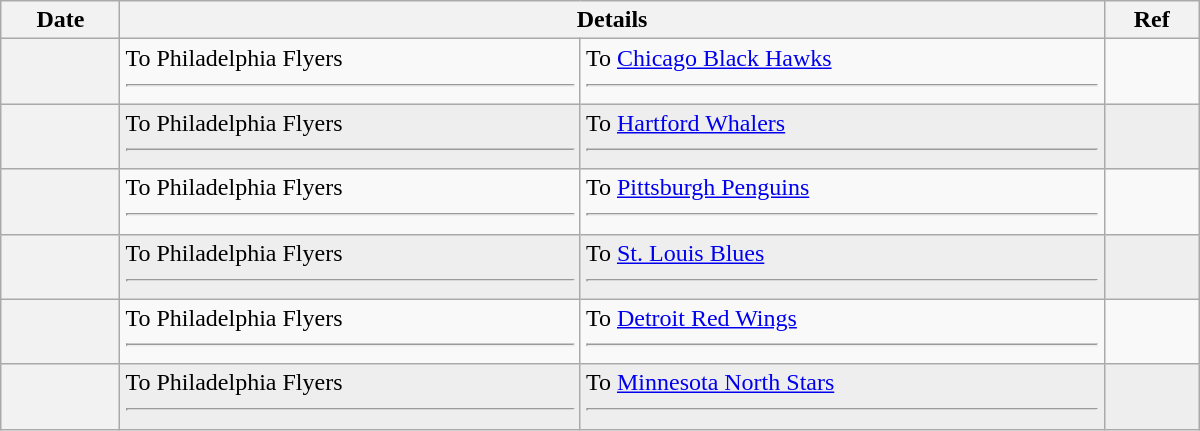<table class="wikitable plainrowheaders" style="width: 50em;">
<tr>
<th scope="col">Date</th>
<th scope="col" colspan="2">Details</th>
<th scope="col">Ref</th>
</tr>
<tr>
<th scope="row"></th>
<td valign="top">To Philadelphia Flyers <hr> </td>
<td valign="top">To <a href='#'>Chicago Black Hawks</a> <hr></td>
<td></td>
</tr>
<tr bgcolor="#eeeeee">
<th scope="row"></th>
<td valign="top">To Philadelphia Flyers <hr> </td>
<td valign="top">To <a href='#'>Hartford Whalers</a> <hr></td>
<td></td>
</tr>
<tr>
<th scope="row"></th>
<td valign="top">To Philadelphia Flyers <hr> </td>
<td valign="top">To <a href='#'>Pittsburgh Penguins</a> <hr></td>
<td></td>
</tr>
<tr bgcolor="#eeeeee">
<th scope="row"></th>
<td valign="top">To Philadelphia Flyers <hr> </td>
<td valign="top">To <a href='#'>St. Louis Blues</a> <hr></td>
<td></td>
</tr>
<tr>
<th scope="row"></th>
<td valign="top">To Philadelphia Flyers <hr> </td>
<td valign="top">To <a href='#'>Detroit Red Wings</a> <hr></td>
<td></td>
</tr>
<tr bgcolor="#eeeeee">
<th scope="row"></th>
<td valign="top">To Philadelphia Flyers <hr> </td>
<td valign="top">To <a href='#'>Minnesota North Stars</a> <hr></td>
<td></td>
</tr>
</table>
